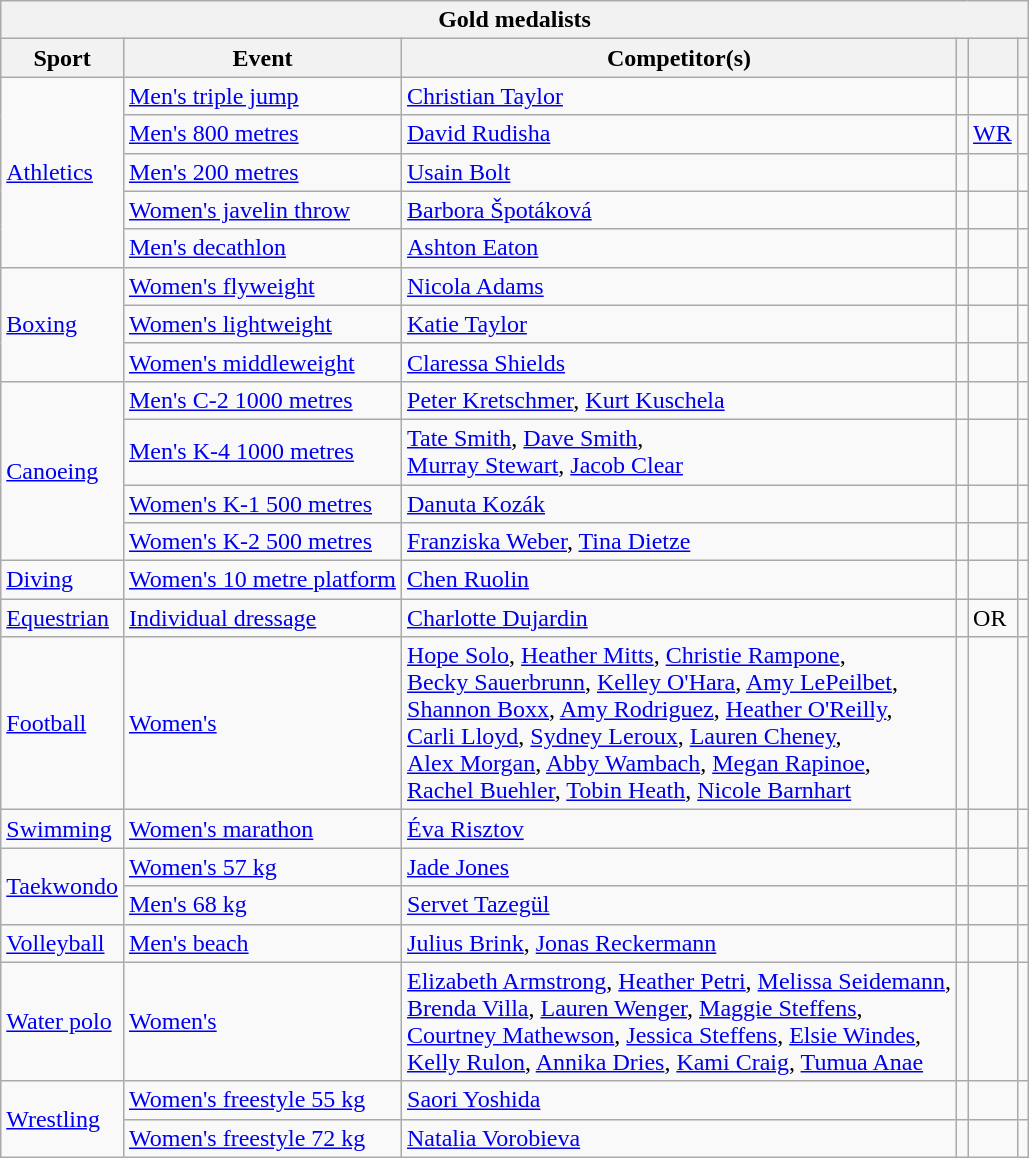<table class="wikitable">
<tr>
<th colspan="6">Gold medalists</th>
</tr>
<tr>
<th>Sport</th>
<th>Event</th>
<th>Competitor(s)</th>
<th></th>
<th></th>
<th></th>
</tr>
<tr>
<td rowspan="5"><a href='#'>Athletics</a></td>
<td><a href='#'>Men's triple jump</a></td>
<td><a href='#'>Christian Taylor</a></td>
<td></td>
<td></td>
<td></td>
</tr>
<tr>
<td><a href='#'>Men's 800 metres</a></td>
<td><a href='#'>David Rudisha</a></td>
<td></td>
<td><a href='#'>WR</a></td>
<td></td>
</tr>
<tr>
<td><a href='#'>Men's 200 metres</a></td>
<td><a href='#'>Usain Bolt</a></td>
<td></td>
<td></td>
<td></td>
</tr>
<tr>
<td><a href='#'>Women's javelin throw</a></td>
<td><a href='#'>Barbora Špotáková</a></td>
<td></td>
<td></td>
<td></td>
</tr>
<tr>
<td><a href='#'>Men's decathlon</a></td>
<td><a href='#'>Ashton Eaton</a></td>
<td></td>
<td></td>
<td></td>
</tr>
<tr>
<td rowspan="3"><a href='#'>Boxing</a></td>
<td><a href='#'>Women's flyweight</a></td>
<td><a href='#'>Nicola Adams</a></td>
<td></td>
<td></td>
<td></td>
</tr>
<tr>
<td><a href='#'>Women's lightweight</a></td>
<td><a href='#'>Katie Taylor</a></td>
<td></td>
<td></td>
<td></td>
</tr>
<tr>
<td><a href='#'>Women's middleweight</a></td>
<td><a href='#'>Claressa Shields</a></td>
<td></td>
<td></td>
<td></td>
</tr>
<tr>
<td rowspan="4"><a href='#'>Canoeing</a></td>
<td><a href='#'>Men's C-2 1000 metres</a></td>
<td><a href='#'>Peter Kretschmer</a>, <a href='#'>Kurt Kuschela</a></td>
<td></td>
<td></td>
<td></td>
</tr>
<tr>
<td><a href='#'>Men's K-4 1000 metres</a></td>
<td><a href='#'>Tate Smith</a>, <a href='#'>Dave Smith</a>,<br><a href='#'>Murray Stewart</a>, <a href='#'>Jacob Clear</a></td>
<td></td>
<td></td>
<td></td>
</tr>
<tr>
<td><a href='#'>Women's K-1 500 metres</a></td>
<td><a href='#'>Danuta Kozák</a></td>
<td></td>
<td></td>
<td></td>
</tr>
<tr>
<td><a href='#'>Women's K-2 500 metres</a></td>
<td><a href='#'>Franziska Weber</a>, <a href='#'>Tina Dietze</a></td>
<td></td>
<td></td>
<td></td>
</tr>
<tr>
<td><a href='#'>Diving</a></td>
<td><a href='#'>Women's 10 metre platform</a></td>
<td><a href='#'>Chen Ruolin</a></td>
<td></td>
<td></td>
<td></td>
</tr>
<tr>
<td><a href='#'>Equestrian</a></td>
<td><a href='#'>Individual dressage</a></td>
<td><a href='#'>Charlotte Dujardin</a></td>
<td></td>
<td>OR</td>
<td></td>
</tr>
<tr>
<td><a href='#'>Football</a></td>
<td><a href='#'>Women's</a></td>
<td><span><a href='#'>Hope Solo</a>, <a href='#'>Heather Mitts</a>, <a href='#'>Christie Rampone</a>,<br><a href='#'>Becky Sauerbrunn</a>, <a href='#'>Kelley O'Hara</a>, <a href='#'>Amy LePeilbet</a>,<br><a href='#'>Shannon Boxx</a>, <a href='#'>Amy Rodriguez</a>, <a href='#'>Heather O'Reilly</a>,<br><a href='#'>Carli Lloyd</a>, <a href='#'>Sydney Leroux</a>, <a href='#'>Lauren Cheney</a>,<br><a href='#'>Alex Morgan</a>, <a href='#'>Abby Wambach</a>, <a href='#'>Megan Rapinoe</a>,<br><a href='#'>Rachel Buehler</a>, <a href='#'>Tobin Heath</a>, <a href='#'>Nicole Barnhart</a></span></td>
<td></td>
<td></td>
<td></td>
</tr>
<tr>
<td><a href='#'>Swimming</a></td>
<td><a href='#'>Women's marathon</a></td>
<td><a href='#'>Éva Risztov</a></td>
<td></td>
<td></td>
<td></td>
</tr>
<tr>
<td rowspan="2"><a href='#'>Taekwondo</a></td>
<td><a href='#'>Women's 57 kg</a></td>
<td><a href='#'>Jade Jones</a></td>
<td></td>
<td></td>
<td></td>
</tr>
<tr>
<td><a href='#'>Men's 68 kg</a></td>
<td><a href='#'>Servet Tazegül</a></td>
<td></td>
<td></td>
<td></td>
</tr>
<tr>
<td><a href='#'>Volleyball</a></td>
<td><a href='#'>Men's beach</a></td>
<td><a href='#'>Julius Brink</a>, <a href='#'>Jonas Reckermann</a></td>
<td></td>
<td></td>
<td></td>
</tr>
<tr>
<td><a href='#'>Water polo</a></td>
<td><a href='#'>Women's</a></td>
<td><span><a href='#'>Elizabeth Armstrong</a>, <a href='#'>Heather Petri</a>, <a href='#'>Melissa Seidemann</a>,<br><a href='#'>Brenda Villa</a>, <a href='#'>Lauren Wenger</a>, <a href='#'>Maggie Steffens</a>,<br><a href='#'>Courtney Mathewson</a>, <a href='#'>Jessica Steffens</a>, <a href='#'>Elsie Windes</a>,<br><a href='#'>Kelly Rulon</a>, <a href='#'>Annika Dries</a>, <a href='#'>Kami Craig</a>, <a href='#'>Tumua Anae</a></span></td>
<td></td>
<td></td>
<td></td>
</tr>
<tr>
<td rowspan="2"><a href='#'>Wrestling</a></td>
<td><a href='#'>Women's freestyle 55 kg</a></td>
<td><a href='#'>Saori Yoshida</a></td>
<td></td>
<td></td>
<td></td>
</tr>
<tr>
<td><a href='#'>Women's freestyle 72 kg</a></td>
<td><a href='#'>Natalia Vorobieva</a></td>
<td></td>
<td></td>
<td></td>
</tr>
</table>
